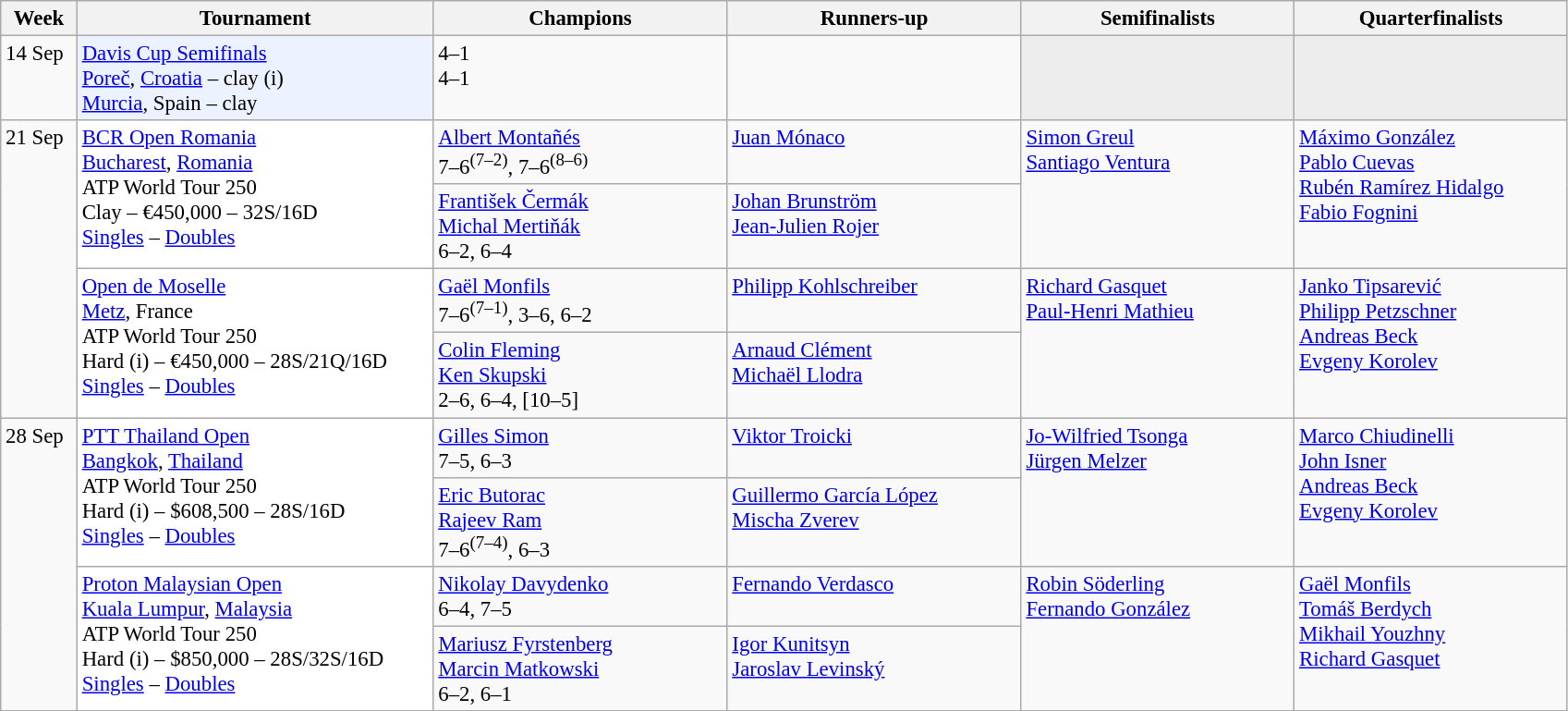<table class=wikitable style=font-size:95%>
<tr>
<th style="width:48px;">Week</th>
<th style="width:250px;">Tournament</th>
<th style="width:205px;">Champions</th>
<th style="width:205px;">Runners-up</th>
<th style="width:190px;">Semifinalists</th>
<th style="width:190px;">Quarterfinalists</th>
</tr>
<tr valign=top>
<td rowspan=1>14 Sep</td>
<td style="background:#ecf2ff;"rowspan=1><a href='#'>Davis Cup Semifinals</a><br> <a href='#'>Poreč</a>, <a href='#'>Croatia</a> – clay (i)<br> <a href='#'>Murcia</a>, Spain – clay</td>
<td> 4–1<br> 4–1</td>
<td><br></td>
<td bgcolor="#ededed"></td>
<td bgcolor="#ededed"></td>
</tr>
<tr valign=top>
<td rowspan=4>21 Sep</td>
<td style="background:#ffffff;" rowspan=2><a href='#'>BCR Open Romania</a><br> <a href='#'>Bucharest</a>, <a href='#'>Romania</a><br>ATP World Tour 250<br>Clay – €450,000 – 32S/16D<br><a href='#'>Singles</a> – <a href='#'>Doubles</a></td>
<td> <a href='#'>Albert Montañés</a><br>7–6<sup>(7–2)</sup>, 7–6<sup>(8–6)</sup></td>
<td> <a href='#'>Juan Mónaco</a></td>
<td rowspan=2> <a href='#'>Simon Greul</a><br> <a href='#'>Santiago Ventura</a></td>
<td rowspan=2> <a href='#'>Máximo González</a><br>  <a href='#'>Pablo Cuevas</a><br> <a href='#'>Rubén Ramírez Hidalgo</a><br>  <a href='#'>Fabio Fognini</a></td>
</tr>
<tr valign=top>
<td> <a href='#'>František Čermák</a><br> <a href='#'>Michal Mertiňák</a> <br>6–2, 6–4</td>
<td> <a href='#'>Johan Brunström</a>  <br> <a href='#'>Jean-Julien Rojer</a></td>
</tr>
<tr valign=top>
<td style="background:#ffffff;" rowspan=2><a href='#'>Open de Moselle</a><br> <a href='#'>Metz</a>, France<br>ATP World Tour 250<br>Hard (i) – €450,000 – 28S/21Q/16D<br><a href='#'>Singles</a> – <a href='#'>Doubles</a></td>
<td> <a href='#'>Gaël Monfils</a><br>7–6<sup>(7–1)</sup>, 3–6, 6–2</td>
<td> <a href='#'>Philipp Kohlschreiber</a></td>
<td rowspan=2> <a href='#'>Richard Gasquet</a><br> <a href='#'>Paul-Henri Mathieu</a></td>
<td rowspan=2> <a href='#'>Janko Tipsarević</a><br> <a href='#'>Philipp Petzschner</a><br> <a href='#'>Andreas Beck</a><br> <a href='#'>Evgeny Korolev</a></td>
</tr>
<tr valign=top>
<td> <a href='#'>Colin Fleming</a><br> <a href='#'>Ken Skupski</a><br>2–6, 6–4, [10–5]</td>
<td> <a href='#'>Arnaud Clément</a><br> <a href='#'>Michaël Llodra</a></td>
</tr>
<tr valign=top>
<td rowspan=4>28 Sep</td>
<td style="background:#ffffff;" rowspan=2><a href='#'>PTT Thailand Open</a><br> <a href='#'>Bangkok</a>, <a href='#'>Thailand</a><br>ATP World Tour 250<br>Hard (i) – $608,500 – 28S/16D<br><a href='#'>Singles</a> – <a href='#'>Doubles</a></td>
<td> <a href='#'>Gilles Simon</a> <br> 7–5, 6–3</td>
<td> <a href='#'>Viktor Troicki</a></td>
<td rowspan=2> <a href='#'>Jo-Wilfried Tsonga</a><br> <a href='#'>Jürgen Melzer</a></td>
<td rowspan=2> <a href='#'>Marco Chiudinelli</a><br> <a href='#'>John Isner</a><br> <a href='#'>Andreas Beck</a><br> <a href='#'>Evgeny Korolev</a></td>
</tr>
<tr valign=top>
<td> <a href='#'>Eric Butorac</a><br> <a href='#'>Rajeev Ram</a><br>7–6<sup>(7–4)</sup>, 6–3</td>
<td> <a href='#'>Guillermo García López</a><br> <a href='#'>Mischa Zverev</a></td>
</tr>
<tr valign=top>
<td style="background:#ffffff;" rowspan=2><a href='#'>Proton Malaysian Open</a><br> <a href='#'>Kuala Lumpur</a>, <a href='#'>Malaysia</a><br>ATP World Tour 250<br>Hard (i) – $850,000 – 28S/32S/16D<br><a href='#'>Singles</a> – <a href='#'>Doubles</a></td>
<td> <a href='#'>Nikolay Davydenko</a> <br>6–4, 7–5</td>
<td> <a href='#'>Fernando Verdasco</a></td>
<td rowspan=2> <a href='#'>Robin Söderling</a><br> <a href='#'>Fernando González</a></td>
<td rowspan=2> <a href='#'>Gaël Monfils</a><br> <a href='#'>Tomáš Berdych</a><br> <a href='#'>Mikhail Youzhny</a><br> <a href='#'>Richard Gasquet</a></td>
</tr>
<tr valign=top>
<td> <a href='#'>Mariusz Fyrstenberg</a><br> <a href='#'>Marcin Matkowski</a><br>6–2, 6–1</td>
<td> <a href='#'>Igor Kunitsyn</a><br> <a href='#'>Jaroslav Levinský</a></td>
</tr>
</table>
